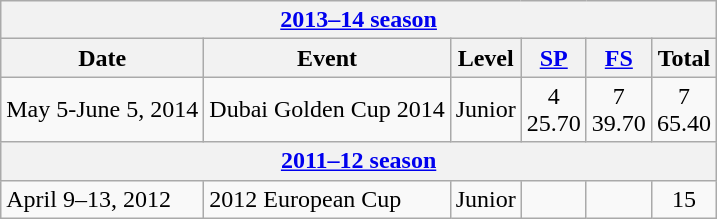<table class="wikitable">
<tr>
<th colspan=6><a href='#'>2013–14 season</a></th>
</tr>
<tr>
<th>Date</th>
<th>Event</th>
<th>Level</th>
<th><a href='#'>SP</a></th>
<th><a href='#'>FS</a></th>
<th>Total</th>
</tr>
<tr>
<td>May 5-June 5, 2014</td>
<td>Dubai Golden Cup 2014</td>
<td>Junior</td>
<td align=center>4 <br> 25.70</td>
<td align=center>7 <br> 39.70</td>
<td align=center>7 <br> 65.40</td>
</tr>
<tr>
<th colspan=6><a href='#'>2011–12 season</a></th>
</tr>
<tr>
<td>April 9–13, 2012</td>
<td>2012 European Cup</td>
<td>Junior</td>
<td></td>
<td></td>
<td align=center>15</td>
</tr>
</table>
